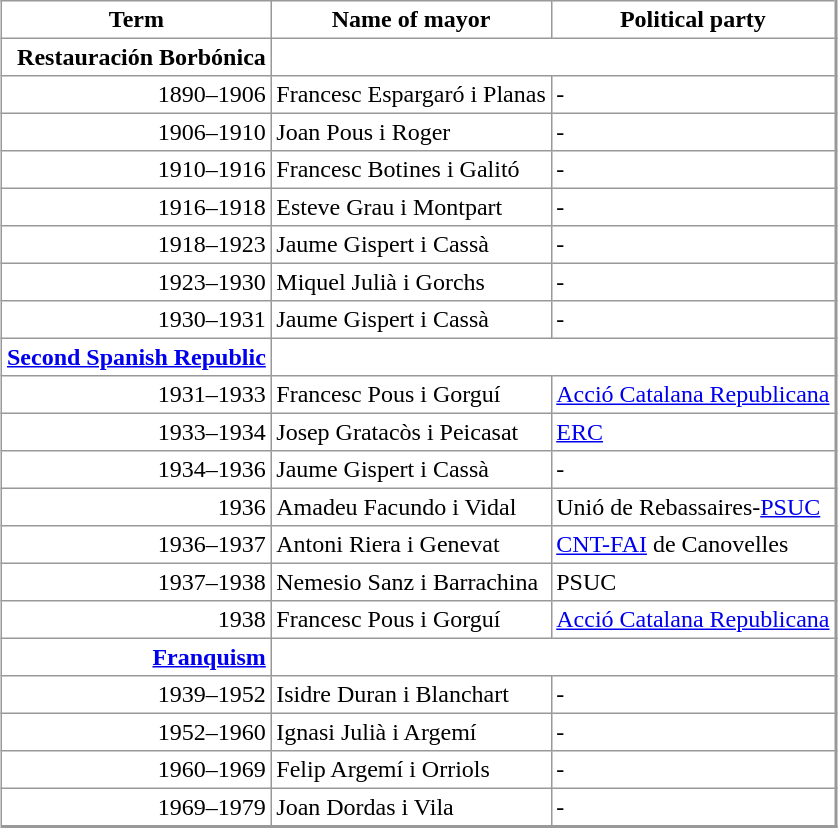<table align="center" rules="all" cellspacing="0" cellpadding="3" style="border: 1px solid #999; border-right: 2px solid #999; border-bottom:2px solid #999">
<tr>
<th>Term</th>
<th>Name of mayor</th>
<th>Political party</th>
</tr>
<tr>
<th align=right>Restauración Borbónica</th>
</tr>
<tr>
<td align=right>1890–1906</td>
<td>Francesc Espargaró i Planas</td>
<td>-</td>
</tr>
<tr>
<td align=right>1906–1910</td>
<td>Joan Pous i Roger</td>
<td>-</td>
</tr>
<tr>
<td align=right>1910–1916</td>
<td>Francesc Botines i Galitó</td>
<td>-</td>
</tr>
<tr>
<td align=right>1916–1918</td>
<td>Esteve Grau i Montpart</td>
<td>-</td>
</tr>
<tr>
<td align=right>1918–1923</td>
<td>Jaume Gispert i Cassà</td>
<td>-</td>
</tr>
<tr>
<td align=right>1923–1930</td>
<td>Miquel Julià i Gorchs</td>
<td>-</td>
</tr>
<tr>
<td align=right>1930–1931</td>
<td>Jaume Gispert i Cassà</td>
<td>-</td>
</tr>
<tr>
<th align=right><a href='#'>Second Spanish Republic</a></th>
</tr>
<tr>
<td align=right>1931–1933</td>
<td>Francesc Pous i Gorguí</td>
<td><a href='#'>Acció Catalana Republicana</a></td>
</tr>
<tr>
<td align=right>1933–1934</td>
<td>Josep Gratacòs i Peicasat</td>
<td><a href='#'>ERC</a></td>
</tr>
<tr>
<td align=right>1934–1936</td>
<td>Jaume Gispert i Cassà</td>
<td>-</td>
</tr>
<tr>
<td align=right>1936</td>
<td>Amadeu Facundo i Vidal</td>
<td>Unió de Rebassaires-<a href='#'>PSUC</a></td>
</tr>
<tr>
<td align=right>1936–1937</td>
<td>Antoni Riera i Genevat</td>
<td><a href='#'>CNT-FAI</a> de Canovelles</td>
</tr>
<tr>
<td align=right>1937–1938</td>
<td>Nemesio Sanz i Barrachina</td>
<td>PSUC</td>
</tr>
<tr>
<td align=right>1938</td>
<td>Francesc Pous i Gorguí</td>
<td><a href='#'>Acció Catalana Republicana</a></td>
</tr>
<tr>
<th align=right><a href='#'>Franquism</a></th>
</tr>
<tr>
<td align=right>1939–1952</td>
<td>Isidre Duran i Blanchart</td>
<td>-</td>
</tr>
<tr>
<td align=right>1952–1960</td>
<td>Ignasi Julià i Argemí</td>
<td>-</td>
</tr>
<tr>
<td align=right>1960–1969</td>
<td>Felip Argemí i Orriols</td>
<td>-</td>
</tr>
<tr>
<td align=right>1969–1979</td>
<td>Joan Dordas i Vila</td>
<td>-</td>
</tr>
</table>
